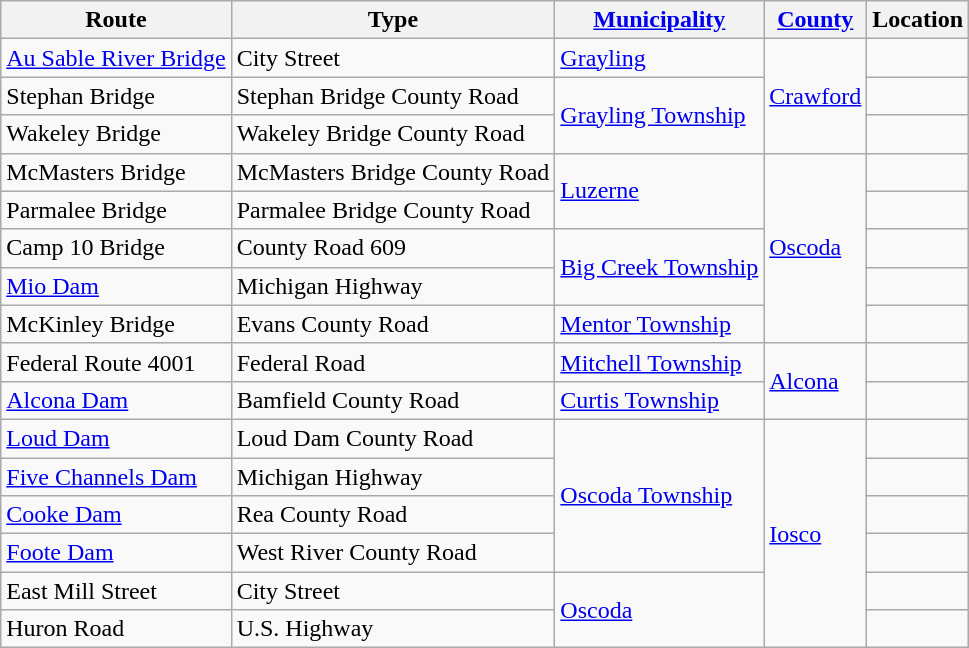<table class="wikitable">
<tr>
<th>Route</th>
<th>Type</th>
<th><a href='#'>Municipality</a></th>
<th><a href='#'>County</a></th>
<th>Location</th>
</tr>
<tr>
<td> <a href='#'>Au Sable River Bridge</a></td>
<td>City Street</td>
<td><a href='#'>Grayling</a></td>
<td rowspan="3"><a href='#'>Crawford</a></td>
<td></td>
</tr>
<tr>
<td>Stephan Bridge</td>
<td>Stephan Bridge County Road</td>
<td rowspan="2"><a href='#'>Grayling Township</a></td>
<td></td>
</tr>
<tr>
<td>Wakeley Bridge</td>
<td>Wakeley Bridge County Road</td>
<td></td>
</tr>
<tr>
<td>McMasters Bridge</td>
<td>McMasters Bridge County Road</td>
<td rowspan="2"><a href='#'>Luzerne</a></td>
<td rowspan="5"><a href='#'>Oscoda</a></td>
<td></td>
</tr>
<tr>
<td>Parmalee Bridge</td>
<td>Parmalee Bridge County Road</td>
<td></td>
</tr>
<tr>
<td>Camp 10 Bridge</td>
<td>County Road 609</td>
<td rowspan="2"><a href='#'>Big Creek Township</a></td>
<td></td>
</tr>
<tr>
<td> <a href='#'>Mio Dam</a></td>
<td>Michigan Highway</td>
<td></td>
</tr>
<tr>
<td>McKinley Bridge</td>
<td>Evans County Road</td>
<td><a href='#'>Mentor Township</a></td>
<td></td>
</tr>
<tr>
<td>Federal Route 4001</td>
<td>Federal Road</td>
<td><a href='#'>Mitchell Township</a></td>
<td rowspan="2"><a href='#'>Alcona</a></td>
<td></td>
</tr>
<tr>
<td><a href='#'>Alcona Dam</a></td>
<td>Bamfield County Road</td>
<td><a href='#'>Curtis Township</a></td>
<td></td>
</tr>
<tr>
<td><a href='#'>Loud Dam</a></td>
<td>Loud Dam County Road</td>
<td rowspan="4"><a href='#'>Oscoda Township</a></td>
<td rowspan="6"><a href='#'>Iosco</a></td>
<td></td>
</tr>
<tr>
<td> <a href='#'>Five Channels Dam</a></td>
<td>Michigan Highway</td>
<td></td>
</tr>
<tr>
<td><a href='#'>Cooke Dam</a></td>
<td>Rea County Road</td>
<td></td>
</tr>
<tr>
<td><a href='#'>Foote Dam</a></td>
<td>West River County Road</td>
<td></td>
</tr>
<tr>
<td>East Mill Street</td>
<td>City Street</td>
<td rowspan="2"><a href='#'>Oscoda</a></td>
<td></td>
</tr>
<tr>
<td> Huron Road</td>
<td>U.S. Highway</td>
<td></td>
</tr>
</table>
